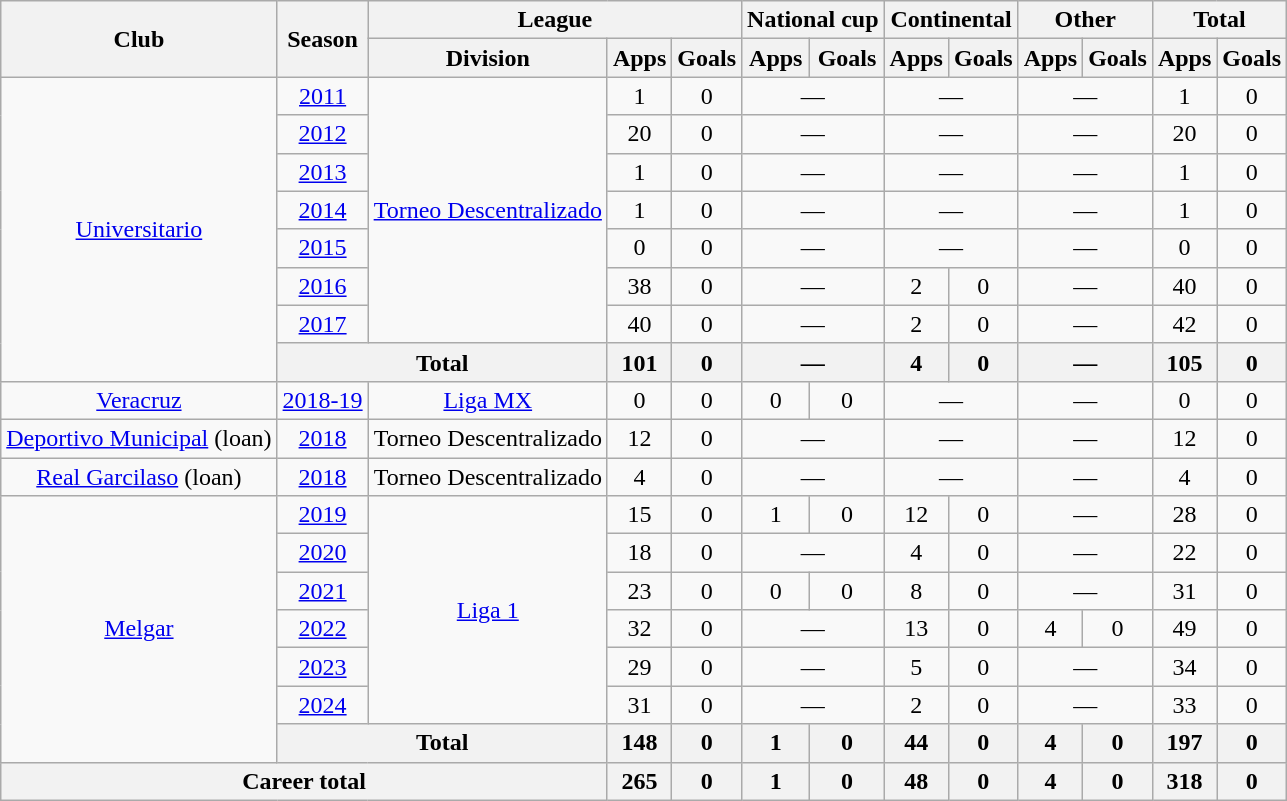<table class="wikitable" style="text-align: center">
<tr>
<th rowspan="2">Club</th>
<th rowspan="2">Season</th>
<th colspan="3">League</th>
<th colspan="2">National cup</th>
<th colspan="2">Continental</th>
<th colspan="2">Other</th>
<th colspan="2">Total</th>
</tr>
<tr>
<th>Division</th>
<th>Apps</th>
<th>Goals</th>
<th>Apps</th>
<th>Goals</th>
<th>Apps</th>
<th>Goals</th>
<th>Apps</th>
<th>Goals</th>
<th>Apps</th>
<th>Goals</th>
</tr>
<tr>
<td rowspan="8"><a href='#'>Universitario</a></td>
<td><a href='#'>2011</a></td>
<td rowspan="7"><a href='#'>Torneo Descentralizado</a></td>
<td>1</td>
<td>0</td>
<td colspan="2">—</td>
<td colspan="2">—</td>
<td colspan="2">—</td>
<td>1</td>
<td>0</td>
</tr>
<tr>
<td><a href='#'>2012</a></td>
<td>20</td>
<td>0</td>
<td colspan="2">—</td>
<td colspan="2">—</td>
<td colspan="2">—</td>
<td>20</td>
<td>0</td>
</tr>
<tr>
<td><a href='#'>2013</a></td>
<td>1</td>
<td>0</td>
<td colspan="2">—</td>
<td colspan="2">—</td>
<td colspan="2">—</td>
<td>1</td>
<td>0</td>
</tr>
<tr>
<td><a href='#'>2014</a></td>
<td>1</td>
<td>0</td>
<td colspan="2">—</td>
<td colspan="2">—</td>
<td colspan="2">—</td>
<td>1</td>
<td>0</td>
</tr>
<tr>
<td><a href='#'>2015</a></td>
<td>0</td>
<td>0</td>
<td colspan="2">—</td>
<td colspan="2">—</td>
<td colspan="2">—</td>
<td>0</td>
<td>0</td>
</tr>
<tr>
<td><a href='#'>2016</a></td>
<td>38</td>
<td>0</td>
<td colspan="2">—</td>
<td>2</td>
<td>0</td>
<td colspan="2">—</td>
<td>40</td>
<td>0</td>
</tr>
<tr>
<td><a href='#'>2017</a></td>
<td>40</td>
<td>0</td>
<td colspan="2">—</td>
<td>2</td>
<td>0</td>
<td colspan="2">—</td>
<td>42</td>
<td>0</td>
</tr>
<tr>
<th colspan="2">Total</th>
<th>101</th>
<th>0</th>
<th colspan="2">—</th>
<th>4</th>
<th>0</th>
<th colspan="2">—</th>
<th>105</th>
<th>0</th>
</tr>
<tr>
<td><a href='#'>Veracruz</a></td>
<td><a href='#'>2018-19</a></td>
<td><a href='#'>Liga MX</a></td>
<td>0</td>
<td>0</td>
<td>0</td>
<td>0</td>
<td colspan="2">—</td>
<td colspan="2">—</td>
<td>0</td>
<td>0</td>
</tr>
<tr>
<td><a href='#'>Deportivo Municipal</a> (loan)</td>
<td><a href='#'>2018</a></td>
<td>Torneo Descentralizado</td>
<td>12</td>
<td>0</td>
<td colspan="2">—</td>
<td colspan="2">—</td>
<td colspan="2">—</td>
<td>12</td>
<td>0</td>
</tr>
<tr>
<td><a href='#'>Real Garcilaso</a> (loan)</td>
<td><a href='#'>2018</a></td>
<td>Torneo Descentralizado</td>
<td>4</td>
<td>0</td>
<td colspan="2">—</td>
<td colspan="2">—</td>
<td colspan="2">—</td>
<td>4</td>
<td>0</td>
</tr>
<tr>
<td rowspan="7"><a href='#'>Melgar</a></td>
<td><a href='#'>2019</a></td>
<td rowspan="6"><a href='#'>Liga 1</a></td>
<td>15</td>
<td>0</td>
<td>1</td>
<td>0</td>
<td>12</td>
<td>0</td>
<td colspan="2">—</td>
<td>28</td>
<td>0</td>
</tr>
<tr>
<td><a href='#'>2020</a></td>
<td>18</td>
<td>0</td>
<td colspan="2">—</td>
<td>4</td>
<td>0</td>
<td colspan="2">—</td>
<td>22</td>
<td>0</td>
</tr>
<tr>
<td><a href='#'>2021</a></td>
<td>23</td>
<td>0</td>
<td>0</td>
<td>0</td>
<td>8</td>
<td>0</td>
<td colspan="2">—</td>
<td>31</td>
<td>0</td>
</tr>
<tr>
<td><a href='#'>2022</a></td>
<td>32</td>
<td>0</td>
<td colspan="2">—</td>
<td>13</td>
<td>0</td>
<td>4</td>
<td>0</td>
<td>49</td>
<td>0</td>
</tr>
<tr>
<td><a href='#'>2023</a></td>
<td>29</td>
<td>0</td>
<td colspan="2">—</td>
<td>5</td>
<td>0</td>
<td colspan="2">—</td>
<td>34</td>
<td>0</td>
</tr>
<tr>
<td><a href='#'>2024</a></td>
<td>31</td>
<td>0</td>
<td colspan="2">—</td>
<td>2</td>
<td>0</td>
<td colspan="2">—</td>
<td>33</td>
<td>0</td>
</tr>
<tr>
<th colspan="2">Total</th>
<th>148</th>
<th>0</th>
<th>1</th>
<th>0</th>
<th>44</th>
<th>0</th>
<th>4</th>
<th>0</th>
<th>197</th>
<th>0</th>
</tr>
<tr>
<th colspan="3">Career total</th>
<th>265</th>
<th>0</th>
<th>1</th>
<th>0</th>
<th>48</th>
<th>0</th>
<th>4</th>
<th>0</th>
<th>318</th>
<th>0</th>
</tr>
</table>
